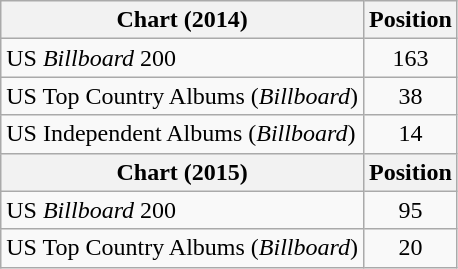<table class="wikitable">
<tr>
<th>Chart (2014)</th>
<th>Position</th>
</tr>
<tr>
<td>US <em>Billboard</em> 200</td>
<td style="text-align:center;">163</td>
</tr>
<tr>
<td>US Top Country Albums (<em>Billboard</em>)</td>
<td style="text-align:center;">38</td>
</tr>
<tr>
<td>US Independent Albums (<em>Billboard</em>)</td>
<td style="text-align:center;">14</td>
</tr>
<tr>
<th>Chart (2015)</th>
<th>Position</th>
</tr>
<tr>
<td>US <em>Billboard</em> 200</td>
<td style="text-align:center;">95</td>
</tr>
<tr>
<td>US Top Country Albums (<em>Billboard</em>)</td>
<td style="text-align:center;">20</td>
</tr>
</table>
